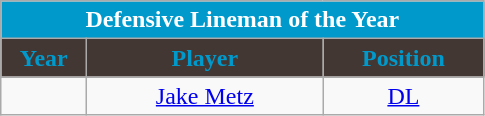<table class="wikitable sortable" style="text-align:center">
<tr>
<td colspan="4" style="background:#09C; color:#fff;"><strong>Defensive Lineman of the Year</strong></td>
</tr>
<tr>
<th style="width:50px; background:#423732; color:#09C;">Year</th>
<th style="width:150px; background:#423732; color:#09C;">Player</th>
<th style="width:100px; background:#423732; color:#09C;">Position</th>
</tr>
<tr>
<td></td>
<td><a href='#'>Jake Metz</a></td>
<td><a href='#'>DL</a></td>
</tr>
</table>
